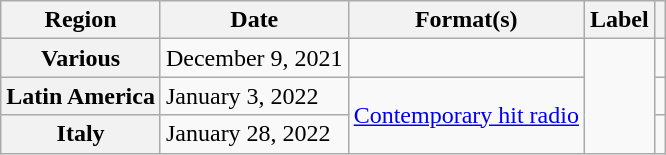<table class="wikitable plainrowheaders" border="1">
<tr>
<th scope="col">Region</th>
<th scope="col">Date</th>
<th scope="col">Format(s)</th>
<th scope="col">Label</th>
<th scope="col"></th>
</tr>
<tr>
<th scope="row">Various</th>
<td>December 9, 2021</td>
<td></td>
<td rowspan="3"></td>
<td style="text-align:center;"></td>
</tr>
<tr>
<th scope="row">Latin America</th>
<td>January 3, 2022</td>
<td rowspan="2"><a href='#'>Contemporary hit radio</a></td>
<td style="text-align:center;"></td>
</tr>
<tr>
<th scope="row">Italy</th>
<td>January 28, 2022</td>
<td style="text-align:center;"></td>
</tr>
</table>
